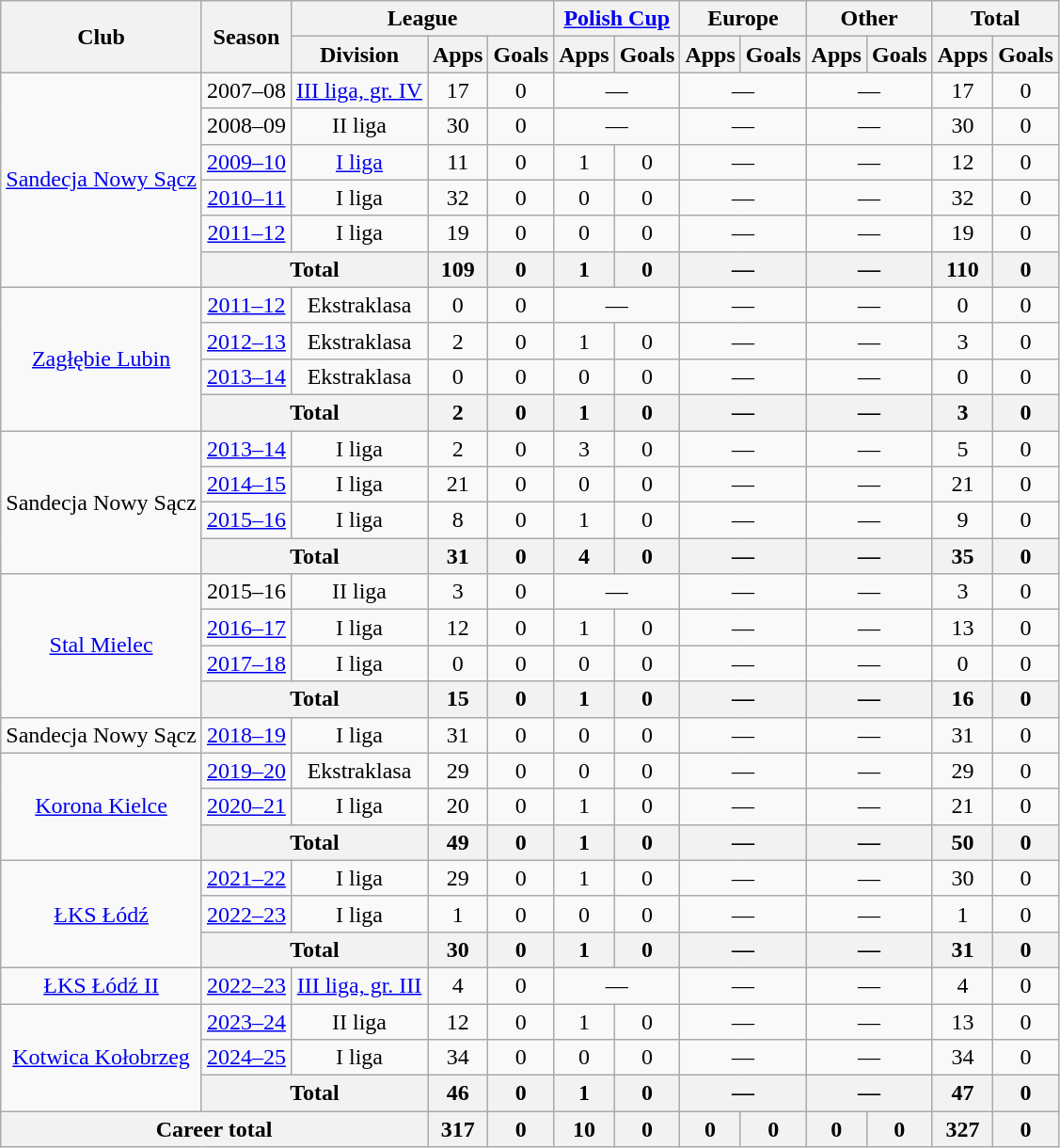<table class="wikitable" style="text-align: center;">
<tr>
<th rowspan="2">Club</th>
<th rowspan="2">Season</th>
<th colspan="3">League</th>
<th colspan="2"><a href='#'>Polish Cup</a></th>
<th colspan="2">Europe</th>
<th colspan="2">Other</th>
<th colspan="2">Total</th>
</tr>
<tr>
<th>Division</th>
<th>Apps</th>
<th>Goals</th>
<th>Apps</th>
<th>Goals</th>
<th>Apps</th>
<th>Goals</th>
<th>Apps</th>
<th>Goals</th>
<th>Apps</th>
<th>Goals</th>
</tr>
<tr>
<td rowspan="6"><a href='#'>Sandecja Nowy Sącz</a></td>
<td>2007–08</td>
<td><a href='#'>III liga, gr. IV</a></td>
<td>17</td>
<td>0</td>
<td colspan="2">—</td>
<td colspan="2">—</td>
<td colspan="2">—</td>
<td>17</td>
<td>0</td>
</tr>
<tr>
<td>2008–09</td>
<td>II liga</td>
<td>30</td>
<td>0</td>
<td colspan="2">—</td>
<td colspan="2">—</td>
<td colspan="2">—</td>
<td>30</td>
<td>0</td>
</tr>
<tr>
<td><a href='#'>2009–10</a></td>
<td><a href='#'>I liga</a></td>
<td>11</td>
<td>0</td>
<td>1</td>
<td>0</td>
<td colspan="2">—</td>
<td colspan="2">—</td>
<td>12</td>
<td>0</td>
</tr>
<tr>
<td><a href='#'>2010–11</a></td>
<td>I liga</td>
<td>32</td>
<td>0</td>
<td>0</td>
<td>0</td>
<td colspan="2">—</td>
<td colspan="2">—</td>
<td>32</td>
<td>0</td>
</tr>
<tr>
<td><a href='#'>2011–12</a></td>
<td>I liga</td>
<td>19</td>
<td>0</td>
<td>0</td>
<td>0</td>
<td colspan="2">—</td>
<td colspan="2">—</td>
<td>19</td>
<td>0</td>
</tr>
<tr>
<th colspan="2">Total</th>
<th>109</th>
<th>0</th>
<th>1</th>
<th>0</th>
<th colspan="2">—</th>
<th colspan="2">—</th>
<th>110</th>
<th>0</th>
</tr>
<tr>
<td rowspan="4"><a href='#'>Zagłębie Lubin</a></td>
<td><a href='#'>2011–12</a></td>
<td>Ekstraklasa</td>
<td>0</td>
<td>0</td>
<td colspan="2">—</td>
<td colspan="2">—</td>
<td colspan="2">—</td>
<td>0</td>
<td>0</td>
</tr>
<tr>
<td><a href='#'>2012–13</a></td>
<td>Ekstraklasa</td>
<td>2</td>
<td>0</td>
<td>1</td>
<td>0</td>
<td colspan="2">—</td>
<td colspan="2">—</td>
<td>3</td>
<td>0</td>
</tr>
<tr>
<td><a href='#'>2013–14</a></td>
<td>Ekstraklasa</td>
<td>0</td>
<td>0</td>
<td>0</td>
<td>0</td>
<td colspan="2">—</td>
<td colspan="2">—</td>
<td>0</td>
<td>0</td>
</tr>
<tr>
<th colspan="2">Total</th>
<th>2</th>
<th>0</th>
<th>1</th>
<th>0</th>
<th colspan="2">—</th>
<th colspan="2">—</th>
<th>3</th>
<th>0</th>
</tr>
<tr>
<td rowspan="4">Sandecja Nowy Sącz</td>
<td><a href='#'>2013–14</a></td>
<td>I liga</td>
<td>2</td>
<td>0</td>
<td>3</td>
<td>0</td>
<td colspan="2">—</td>
<td colspan="2">—</td>
<td>5</td>
<td>0</td>
</tr>
<tr>
<td><a href='#'>2014–15</a></td>
<td>I liga</td>
<td>21</td>
<td>0</td>
<td>0</td>
<td>0</td>
<td colspan="2">—</td>
<td colspan="2">—</td>
<td>21</td>
<td>0</td>
</tr>
<tr>
<td><a href='#'>2015–16</a></td>
<td>I liga</td>
<td>8</td>
<td>0</td>
<td>1</td>
<td>0</td>
<td colspan="2">—</td>
<td colspan="2">—</td>
<td>9</td>
<td>0</td>
</tr>
<tr>
<th colspan="2">Total</th>
<th>31</th>
<th>0</th>
<th>4</th>
<th>0</th>
<th colspan="2">—</th>
<th colspan="2">—</th>
<th>35</th>
<th>0</th>
</tr>
<tr>
<td rowspan="4"><a href='#'>Stal Mielec</a></td>
<td>2015–16</td>
<td>II liga</td>
<td>3</td>
<td>0</td>
<td colspan="2">—</td>
<td colspan="2">—</td>
<td colspan="2">—</td>
<td>3</td>
<td>0</td>
</tr>
<tr>
<td><a href='#'>2016–17</a></td>
<td>I liga</td>
<td>12</td>
<td>0</td>
<td>1</td>
<td>0</td>
<td colspan="2">—</td>
<td colspan="2">—</td>
<td>13</td>
<td>0</td>
</tr>
<tr>
<td><a href='#'>2017–18</a></td>
<td>I liga</td>
<td>0</td>
<td>0</td>
<td>0</td>
<td>0</td>
<td colspan="2">—</td>
<td colspan="2">—</td>
<td>0</td>
<td>0</td>
</tr>
<tr>
<th colspan="2">Total</th>
<th>15</th>
<th>0</th>
<th>1</th>
<th>0</th>
<th colspan="2">—</th>
<th colspan="2">—</th>
<th>16</th>
<th>0</th>
</tr>
<tr>
<td>Sandecja Nowy Sącz</td>
<td><a href='#'>2018–19</a></td>
<td>I liga</td>
<td>31</td>
<td>0</td>
<td>0</td>
<td>0</td>
<td colspan="2">—</td>
<td colspan="2">—</td>
<td>31</td>
<td>0</td>
</tr>
<tr>
<td rowspan="3"><a href='#'>Korona Kielce</a></td>
<td><a href='#'>2019–20</a></td>
<td>Ekstraklasa</td>
<td>29</td>
<td>0</td>
<td>0</td>
<td>0</td>
<td colspan="2">—</td>
<td colspan="2">—</td>
<td>29</td>
<td>0</td>
</tr>
<tr>
<td><a href='#'>2020–21</a></td>
<td>I liga</td>
<td>20</td>
<td>0</td>
<td>1</td>
<td>0</td>
<td colspan="2">—</td>
<td colspan="2">—</td>
<td>21</td>
<td>0</td>
</tr>
<tr>
<th colspan="2">Total</th>
<th>49</th>
<th>0</th>
<th>1</th>
<th>0</th>
<th colspan="2">—</th>
<th colspan="2">—</th>
<th>50</th>
<th>0</th>
</tr>
<tr>
<td rowspan="3"><a href='#'>ŁKS Łódź</a></td>
<td><a href='#'>2021–22</a></td>
<td>I liga</td>
<td>29</td>
<td>0</td>
<td>1</td>
<td>0</td>
<td colspan="2">—</td>
<td colspan="2">—</td>
<td>30</td>
<td>0</td>
</tr>
<tr>
<td><a href='#'>2022–23</a></td>
<td>I liga</td>
<td>1</td>
<td>0</td>
<td>0</td>
<td>0</td>
<td colspan="2">—</td>
<td colspan="2">—</td>
<td>1</td>
<td>0</td>
</tr>
<tr>
<th colspan="2">Total</th>
<th>30</th>
<th>0</th>
<th>1</th>
<th>0</th>
<th colspan="2">—</th>
<th colspan="2">—</th>
<th>31</th>
<th>0</th>
</tr>
<tr>
<td><a href='#'>ŁKS Łódź II</a></td>
<td><a href='#'>2022–23</a></td>
<td><a href='#'>III liga, gr. III</a></td>
<td>4</td>
<td>0</td>
<td colspan="2">—</td>
<td colspan="2">—</td>
<td colspan="2">—</td>
<td>4</td>
<td>0</td>
</tr>
<tr>
<td rowspan="3"><a href='#'>Kotwica Kołobrzeg</a></td>
<td><a href='#'>2023–24</a></td>
<td>II liga</td>
<td>12</td>
<td>0</td>
<td>1</td>
<td>0</td>
<td colspan="2">—</td>
<td colspan="2">—</td>
<td>13</td>
<td>0</td>
</tr>
<tr>
<td><a href='#'>2024–25</a></td>
<td>I liga</td>
<td>34</td>
<td>0</td>
<td>0</td>
<td>0</td>
<td colspan="2">—</td>
<td colspan="2">—</td>
<td>34</td>
<td>0</td>
</tr>
<tr>
<th colspan="2">Total</th>
<th>46</th>
<th>0</th>
<th>1</th>
<th>0</th>
<th colspan="2">—</th>
<th colspan="2">—</th>
<th>47</th>
<th>0</th>
</tr>
<tr>
<th colspan="3">Career total</th>
<th>317</th>
<th>0</th>
<th>10</th>
<th>0</th>
<th>0</th>
<th>0</th>
<th>0</th>
<th>0</th>
<th>327</th>
<th>0</th>
</tr>
</table>
